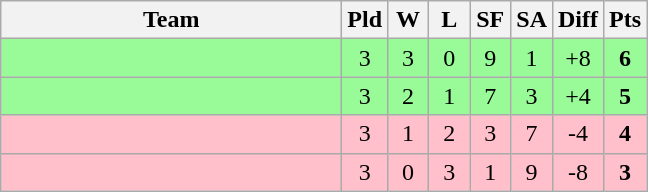<table class=wikitable style="text-align:center">
<tr>
<th width=220>Team</th>
<th width=20>Pld</th>
<th width=20>W</th>
<th width=20>L</th>
<th width=20>SF</th>
<th width=20>SA</th>
<th width=20>Diff</th>
<th width=20>Pts</th>
</tr>
<tr style="background: #98fb98">
<td align=left></td>
<td>3</td>
<td>3</td>
<td>0</td>
<td>9</td>
<td>1</td>
<td>+8</td>
<td><strong>6</strong></td>
</tr>
<tr style="background: #98fb98">
<td align=left></td>
<td>3</td>
<td>2</td>
<td>1</td>
<td>7</td>
<td>3</td>
<td>+4</td>
<td><strong>5</strong></td>
</tr>
<tr style="background: pink">
<td align=left></td>
<td>3</td>
<td>1</td>
<td>2</td>
<td>3</td>
<td>7</td>
<td>-4</td>
<td><strong>4</strong></td>
</tr>
<tr style="background: pink">
<td align=left></td>
<td>3</td>
<td>0</td>
<td>3</td>
<td>1</td>
<td>9</td>
<td>-8</td>
<td><strong>3</strong></td>
</tr>
</table>
